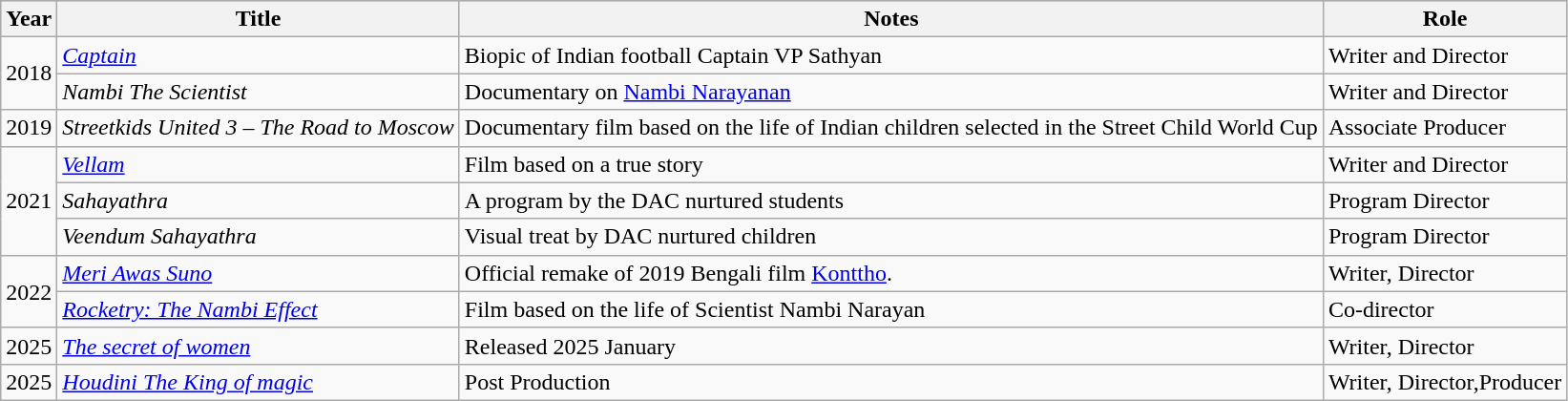<table class="wikitable">
<tr style="background:#ccc; text-align:center;">
<th><strong>Year</strong></th>
<th><strong>Title</strong></th>
<th><strong>Notes</strong></th>
<th><strong>Role</strong></th>
</tr>
<tr>
<td rowspan="2">2018</td>
<td><em><a href='#'>Captain</a></em></td>
<td>Biopic of Indian football Captain VP Sathyan</td>
<td>Writer and Director</td>
</tr>
<tr>
<td><em>Nambi The Scientist</em></td>
<td>Documentary on <a href='#'>Nambi Narayanan</a></td>
<td>Writer and Director</td>
</tr>
<tr>
<td>2019</td>
<td><em>Streetkids United 3 – The Road to Moscow</em></td>
<td>Documentary film based on the life of Indian children selected in the Street Child World Cup</td>
<td>Associate Producer</td>
</tr>
<tr>
<td rowspan="3">2021</td>
<td><em><a href='#'>Vellam</a></em></td>
<td>Film based on a true story</td>
<td>Writer and Director</td>
</tr>
<tr>
<td><em>Sahayathra</em></td>
<td>A program by the DAC nurtured students</td>
<td>Program Director</td>
</tr>
<tr>
<td><em>Veendum Sahayathra</em></td>
<td>Visual treat by DAC nurtured children</td>
<td>Program Director</td>
</tr>
<tr>
<td rowspan="2">2022</td>
<td><em><a href='#'>Meri Awas Suno</a></em></td>
<td>Official remake of 2019 Bengali film <a href='#'>Konttho</a>.</td>
<td>Writer, Director </td>
</tr>
<tr>
<td><em><a href='#'>Rocketry: The Nambi Effect</a></em></td>
<td>Film based on the life of Scientist Nambi Narayan</td>
<td>Co-director</td>
</tr>
<tr>
<td>2025</td>
<td><em><a href='#'>The secret of women</a></em></td>
<td>Released 2025 January</td>
<td>Writer, Director</td>
</tr>
<tr>
<td>2025</td>
<td><em><a href='#'>Houdini The King of magic </a></td>
<td>Post Production</td>
<td>Writer, Director,Producer</td>
</tr>
</table>
